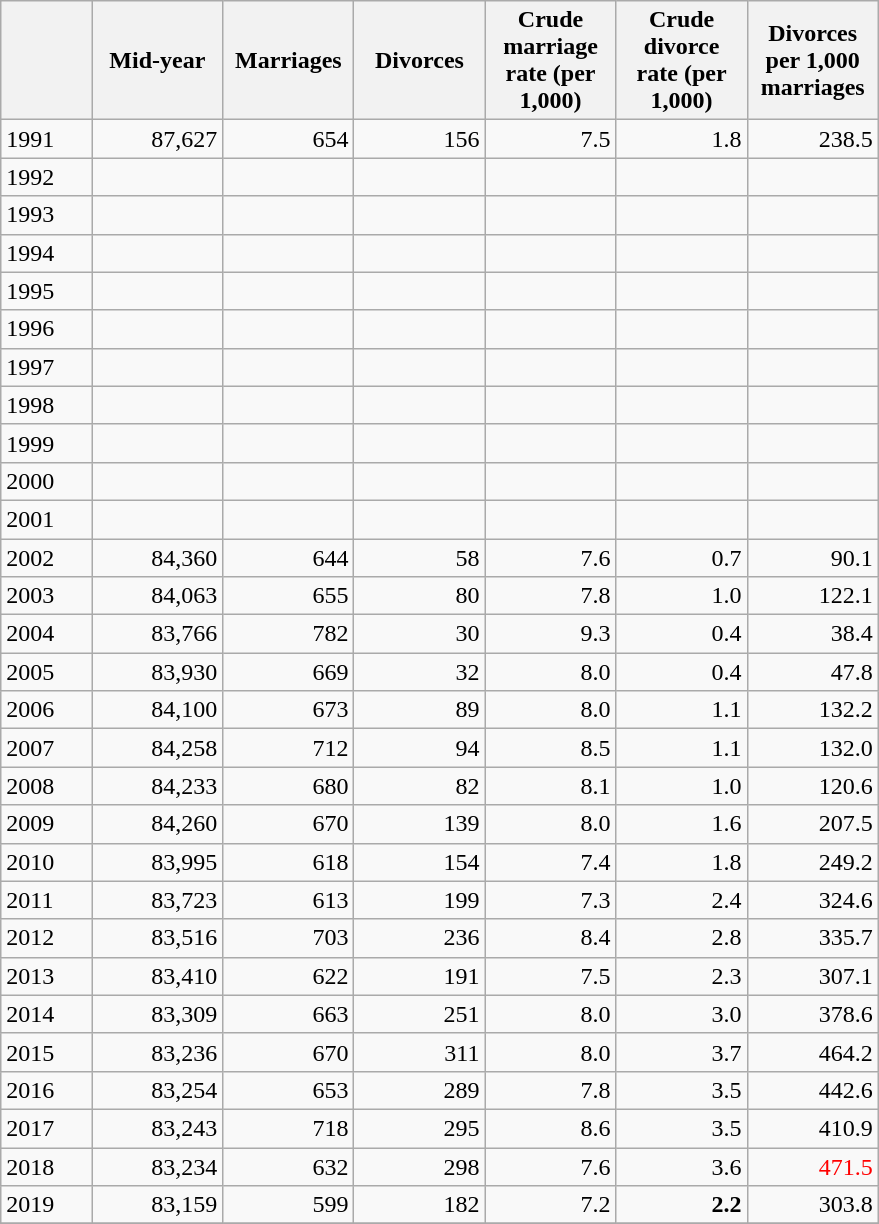<table class="wikitable collapsible collapsed">
<tr>
<th style="width:40pt;"></th>
<th style="width:60pt;">Mid-year</th>
<th style="width:60pt;">Marriages</th>
<th style="width:60pt;">Divorces</th>
<th style="width:60pt;">Crude marriage rate (per 1,000)</th>
<th style="width:60pt;">Crude divorce rate (per 1,000)</th>
<th style="width:60pt;">Divorces per 1,000 marriages</th>
</tr>
<tr>
<td>1991</td>
<td style="text-align:right;">87,627</td>
<td style="text-align:right;">654</td>
<td style="text-align:right;">156</td>
<td style="text-align:right;">7.5</td>
<td style="text-align:right;">1.8</td>
<td style="text-align:right;">238.5</td>
</tr>
<tr>
<td>1992</td>
<td style="text-align:right;"></td>
<td style="text-align:right;"></td>
<td style="text-align:right;"></td>
<td style="text-align:right;"></td>
<td style="text-align:right;"></td>
<td style="text-align:right;"></td>
</tr>
<tr>
<td>1993</td>
<td style="text-align:right;"></td>
<td style="text-align:right;"></td>
<td style="text-align:right;"></td>
<td style="text-align:right;"></td>
<td style="text-align:right;"></td>
<td style="text-align:right;"></td>
</tr>
<tr>
<td>1994</td>
<td style="text-align:right;"></td>
<td style="text-align:right;"></td>
<td style="text-align:right;"></td>
<td style="text-align:right;"></td>
<td style="text-align:right;"></td>
<td style="text-align:right;"></td>
</tr>
<tr>
<td>1995</td>
<td style="text-align:right;"></td>
<td style="text-align:right;"></td>
<td style="text-align:right;"></td>
<td style="text-align:right;"></td>
<td style="text-align:right;"></td>
<td style="text-align:right;"></td>
</tr>
<tr>
<td>1996</td>
<td style="text-align:right;"></td>
<td style="text-align:right;"></td>
<td style="text-align:right;"></td>
<td style="text-align:right;"></td>
<td style="text-align:right;"></td>
<td style="text-align:right;"></td>
</tr>
<tr>
<td>1997</td>
<td style="text-align:right;"></td>
<td style="text-align:right;"></td>
<td style="text-align:right;"></td>
<td style="text-align:right;"></td>
<td style="text-align:right;"></td>
<td style="text-align:right;"></td>
</tr>
<tr>
<td>1998</td>
<td style="text-align:right;"></td>
<td style="text-align:right;"></td>
<td style="text-align:right;"></td>
<td style="text-align:right;"></td>
<td style="text-align:right;"></td>
<td style="text-align:right;"></td>
</tr>
<tr>
<td>1999</td>
<td style="text-align:right;"></td>
<td style="text-align:right;"></td>
<td style="text-align:right;"></td>
<td style="text-align:right;"></td>
<td style="text-align:right;"></td>
<td style="text-align:right;"></td>
</tr>
<tr>
<td>2000</td>
<td style="text-align:right;"></td>
<td style="text-align:right;"></td>
<td style="text-align:right;"></td>
<td style="text-align:right;"></td>
<td style="text-align:right;"></td>
<td style="text-align:right;"></td>
</tr>
<tr>
<td>2001</td>
<td style="text-align:right;"></td>
<td style="text-align:right;"></td>
<td style="text-align:right;"></td>
<td style="text-align:right;"></td>
<td style="text-align:right;"></td>
<td style="text-align:right;"></td>
</tr>
<tr>
<td>2002</td>
<td style="text-align:right;">84,360</td>
<td style="text-align:right;">644</td>
<td style="text-align:right;">58</td>
<td style="text-align:right;">7.6</td>
<td style="text-align:right;">0.7</td>
<td style="text-align:right;">90.1</td>
</tr>
<tr>
<td>2003</td>
<td style="text-align:right;">84,063</td>
<td style="text-align:right;">655</td>
<td style="text-align:right;">80</td>
<td style="text-align:right;">7.8</td>
<td style="text-align:right;">1.0</td>
<td style="text-align:right;">122.1</td>
</tr>
<tr>
<td>2004</td>
<td style="text-align:right;">83,766</td>
<td style="text-align:right;">782</td>
<td style="text-align:right;">30</td>
<td style="text-align:right;">9.3</td>
<td style="text-align:right;">0.4</td>
<td style="text-align:right;">38.4</td>
</tr>
<tr>
<td>2005</td>
<td style="text-align:right;">83,930</td>
<td style="text-align:right;">669</td>
<td style="text-align:right;">32</td>
<td style="text-align:right;">8.0</td>
<td style="text-align:right;">0.4</td>
<td style="text-align:right;">47.8</td>
</tr>
<tr>
<td>2006</td>
<td style="text-align:right;">84,100</td>
<td style="text-align:right;">673</td>
<td style="text-align:right;">89</td>
<td style="text-align:right;">8.0</td>
<td style="text-align:right;">1.1</td>
<td style="text-align:right;">132.2</td>
</tr>
<tr>
<td>2007</td>
<td style="text-align:right;">84,258</td>
<td style="text-align:right;">712</td>
<td style="text-align:right;">94</td>
<td style="text-align:right;">8.5</td>
<td style="text-align:right;">1.1</td>
<td style="text-align:right;">132.0</td>
</tr>
<tr>
<td>2008</td>
<td style="text-align:right;">84,233</td>
<td style="text-align:right;">680</td>
<td style="text-align:right;">82</td>
<td style="text-align:right;">8.1</td>
<td style="text-align:right;">1.0</td>
<td style="text-align:right;">120.6</td>
</tr>
<tr>
<td>2009</td>
<td style="text-align:right;">84,260</td>
<td style="text-align:right;">670</td>
<td style="text-align:right;">139</td>
<td style="text-align:right;">8.0</td>
<td style="text-align:right;">1.6</td>
<td style="text-align:right;">207.5</td>
</tr>
<tr>
<td>2010</td>
<td style="text-align:right;">83,995</td>
<td style="text-align:right;">618</td>
<td style="text-align:right;">154</td>
<td style="text-align:right;">7.4</td>
<td style="text-align:right;">1.8</td>
<td style="text-align:right;">249.2</td>
</tr>
<tr>
<td>2011</td>
<td style="text-align:right;">83,723</td>
<td style="text-align:right;">613</td>
<td style="text-align:right;">199</td>
<td style="text-align:right;">7.3</td>
<td style="text-align:right;">2.4</td>
<td style="text-align:right;">324.6</td>
</tr>
<tr>
<td>2012</td>
<td style="text-align:right;">83,516</td>
<td style="text-align:right;">703</td>
<td style="text-align:right;">236</td>
<td style="text-align:right;">8.4</td>
<td style="text-align:right;">2.8</td>
<td style="text-align:right;">335.7</td>
</tr>
<tr>
<td>2013</td>
<td style="text-align:right;">83,410</td>
<td style="text-align:right;">622</td>
<td style="text-align:right;">191</td>
<td style="text-align:right;">7.5</td>
<td style="text-align:right;">2.3</td>
<td style="text-align:right;">307.1</td>
</tr>
<tr>
<td>2014</td>
<td style="text-align:right;">83,309</td>
<td style="text-align:right;">663</td>
<td style="text-align:right;">251</td>
<td style="text-align:right;">8.0</td>
<td style="text-align:right;">3.0</td>
<td style="text-align:right;">378.6</td>
</tr>
<tr>
<td>2015</td>
<td style="text-align:right;">83,236</td>
<td style="text-align:right;">670</td>
<td style="text-align:right;">311</td>
<td style="text-align:right;">8.0</td>
<td style="text-align:right;">3.7</td>
<td style="text-align:right;">464.2</td>
</tr>
<tr>
<td>2016</td>
<td style="text-align:right;">83,254</td>
<td style="text-align:right;">653</td>
<td style="text-align:right;">289</td>
<td style="text-align:right;">7.8</td>
<td style="text-align:right;">3.5</td>
<td style="text-align:right;">442.6</td>
</tr>
<tr>
<td>2017</td>
<td style="text-align:right;">83,243</td>
<td style="text-align:right;">718</td>
<td style="text-align:right;">295</td>
<td style="text-align:right;">8.6</td>
<td style="text-align:right;">3.5</td>
<td style="text-align:right;">410.9</td>
</tr>
<tr>
<td>2018</td>
<td style="text-align:right;">83,234</td>
<td style="text-align:right;">632</td>
<td style="text-align:right;">298</td>
<td style="text-align:right;">7.6</td>
<td style="text-align:right;">3.6</td>
<td style="text-align:right; color:red;">471.5</td>
</tr>
<tr>
<td>2019</td>
<td style="text-align:right;">83,159</td>
<td style="text-align:right;">599</td>
<td style="text-align:right;">182</td>
<td style="text-align:right;">7.2</td>
<td style="text-align:right;"><strong>2.2</strong></td>
<td style="text-align:right;">303.8</td>
</tr>
<tr>
</tr>
</table>
